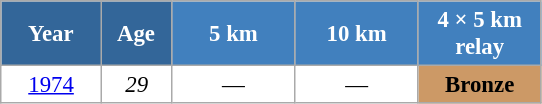<table class="wikitable" style="font-size:95%; text-align:center; border:grey solid 1px; border-collapse:collapse; background:#ffffff;">
<tr>
<th style="background-color:#369; color:white; width:60px;"> Year </th>
<th style="background-color:#369; color:white; width:40px;"> Age </th>
<th style="background-color:#4180be; color:white; width:75px;"> 5 km </th>
<th style="background-color:#4180be; color:white; width:75px;"> 10 km </th>
<th style="background-color:#4180be; color:white; width:75px;"> 4 × 5 km <br> relay </th>
</tr>
<tr>
<td><a href='#'>1974</a></td>
<td><em>29</em></td>
<td>—</td>
<td>—</td>
<td bgcolor="cc9966"><strong>Bronze</strong></td>
</tr>
</table>
